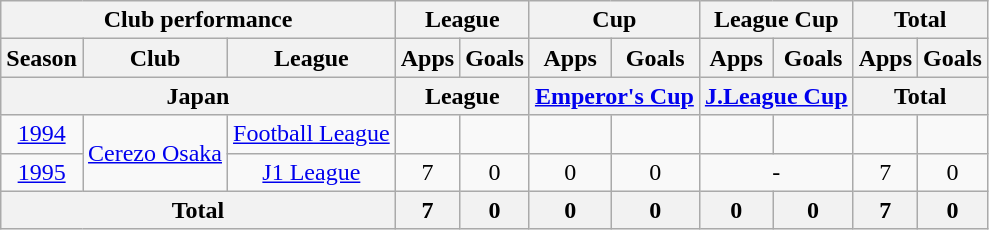<table class="wikitable" style="text-align:center;">
<tr>
<th colspan=3>Club performance</th>
<th colspan=2>League</th>
<th colspan=2>Cup</th>
<th colspan=2>League Cup</th>
<th colspan=2>Total</th>
</tr>
<tr>
<th>Season</th>
<th>Club</th>
<th>League</th>
<th>Apps</th>
<th>Goals</th>
<th>Apps</th>
<th>Goals</th>
<th>Apps</th>
<th>Goals</th>
<th>Apps</th>
<th>Goals</th>
</tr>
<tr>
<th colspan=3>Japan</th>
<th colspan=2>League</th>
<th colspan=2><a href='#'>Emperor's Cup</a></th>
<th colspan=2><a href='#'>J.League Cup</a></th>
<th colspan=2>Total</th>
</tr>
<tr>
<td><a href='#'>1994</a></td>
<td rowspan="2"><a href='#'>Cerezo Osaka</a></td>
<td><a href='#'>Football League</a></td>
<td></td>
<td></td>
<td></td>
<td></td>
<td></td>
<td></td>
<td></td>
<td></td>
</tr>
<tr>
<td><a href='#'>1995</a></td>
<td><a href='#'>J1 League</a></td>
<td>7</td>
<td>0</td>
<td>0</td>
<td>0</td>
<td colspan="2">-</td>
<td>7</td>
<td>0</td>
</tr>
<tr>
<th colspan=3>Total</th>
<th>7</th>
<th>0</th>
<th>0</th>
<th>0</th>
<th>0</th>
<th>0</th>
<th>7</th>
<th>0</th>
</tr>
</table>
